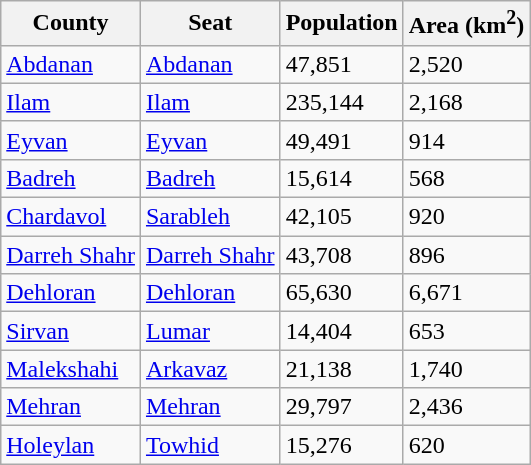<table class="wikitable sortable">
<tr>
<th>County</th>
<th>Seat</th>
<th>Population</th>
<th>Area (km<sup>2</sup>)</th>
</tr>
<tr>
<td><a href='#'>Abdanan</a></td>
<td><a href='#'>Abdanan</a></td>
<td>47,851</td>
<td>2,520</td>
</tr>
<tr>
<td><a href='#'>Ilam</a></td>
<td><a href='#'>Ilam</a></td>
<td>235,144</td>
<td>2,168</td>
</tr>
<tr>
<td><a href='#'>Eyvan</a></td>
<td><a href='#'>Eyvan</a></td>
<td>49,491</td>
<td>914</td>
</tr>
<tr>
<td><a href='#'>Badreh</a></td>
<td><a href='#'>Badreh</a></td>
<td>15,614</td>
<td>568</td>
</tr>
<tr>
<td><a href='#'>Chardavol</a></td>
<td><a href='#'>Sarableh</a></td>
<td>42,105</td>
<td>920</td>
</tr>
<tr>
<td><a href='#'>Darreh Shahr</a></td>
<td><a href='#'>Darreh Shahr</a></td>
<td>43,708</td>
<td>896</td>
</tr>
<tr>
<td><a href='#'>Dehloran</a></td>
<td><a href='#'>Dehloran</a></td>
<td>65,630</td>
<td>6,671</td>
</tr>
<tr>
<td><a href='#'>Sirvan</a></td>
<td><a href='#'>Lumar</a></td>
<td>14,404</td>
<td>653</td>
</tr>
<tr>
<td><a href='#'>Malekshahi</a></td>
<td><a href='#'>Arkavaz</a></td>
<td>21,138</td>
<td>1,740</td>
</tr>
<tr>
<td><a href='#'>Mehran</a></td>
<td><a href='#'>Mehran</a></td>
<td>29,797</td>
<td>2,436</td>
</tr>
<tr>
<td><a href='#'>Holeylan</a></td>
<td><a href='#'>Towhid</a></td>
<td>15,276</td>
<td>620</td>
</tr>
</table>
